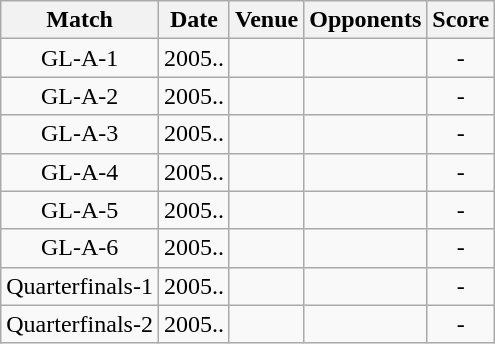<table class="wikitable" style="text-align:center;">
<tr>
<th>Match</th>
<th>Date</th>
<th>Venue</th>
<th>Opponents</th>
<th>Score</th>
</tr>
<tr>
<td>GL-A-1</td>
<td>2005..</td>
<td></td>
<td></td>
<td>-</td>
</tr>
<tr>
<td>GL-A-2</td>
<td>2005..</td>
<td></td>
<td></td>
<td>-</td>
</tr>
<tr>
<td>GL-A-3</td>
<td>2005..</td>
<td></td>
<td></td>
<td>-</td>
</tr>
<tr>
<td>GL-A-4</td>
<td>2005..</td>
<td></td>
<td></td>
<td>-</td>
</tr>
<tr>
<td>GL-A-5</td>
<td>2005..</td>
<td></td>
<td></td>
<td>-</td>
</tr>
<tr>
<td>GL-A-6</td>
<td>2005..</td>
<td></td>
<td></td>
<td>-</td>
</tr>
<tr>
<td>Quarterfinals-1</td>
<td>2005..</td>
<td></td>
<td></td>
<td>-</td>
</tr>
<tr>
<td>Quarterfinals-2</td>
<td>2005..</td>
<td></td>
<td></td>
<td>-</td>
</tr>
</table>
